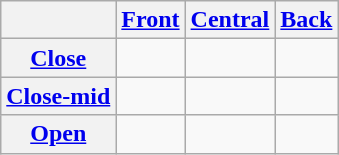<table class="wikitable" style=text-align:center>
<tr>
<th></th>
<th><a href='#'>Front</a></th>
<th><a href='#'>Central</a></th>
<th><a href='#'>Back</a></th>
</tr>
<tr>
<th><a href='#'>Close</a></th>
<td></td>
<td></td>
<td></td>
</tr>
<tr>
<th><a href='#'>Close-mid</a></th>
<td></td>
<td></td>
<td></td>
</tr>
<tr>
<th><a href='#'>Open</a></th>
<td></td>
<td></td>
<td></td>
</tr>
</table>
